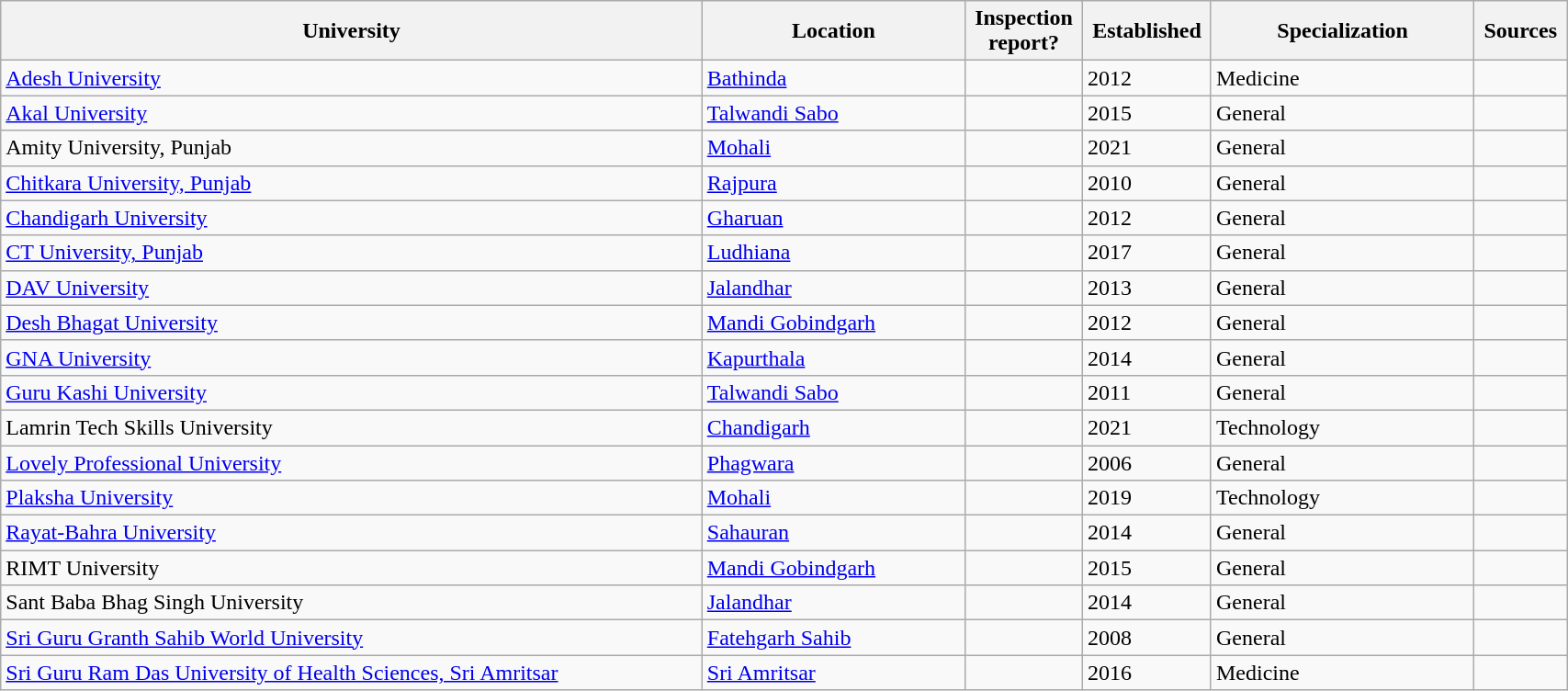<table class="wikitable sortable collapsible plainrowheaders" border="1" style="text-align:left; width:90%">
<tr>
<th scope="col" style="width: 40%;">University</th>
<th scope="col" style="width: 15%;">Location</th>
<th scope="col" style="width: 5%;">Inspection report?</th>
<th scope="col" style="width: 5%;">Established</th>
<th scope="col" style="width: 15%;">Specialization</th>
<th scope="col" style="width: 5%;" class="unsortable">Sources</th>
</tr>
<tr>
<td><a href='#'>Adesh University</a></td>
<td><a href='#'>Bathinda</a></td>
<td></td>
<td>2012</td>
<td>Medicine</td>
<td></td>
</tr>
<tr>
<td><a href='#'>Akal University</a></td>
<td><a href='#'>Talwandi Sabo</a></td>
<td></td>
<td>2015</td>
<td>General</td>
<td></td>
</tr>
<tr>
<td>Amity University, Punjab</td>
<td><a href='#'>Mohali</a></td>
<td></td>
<td>2021</td>
<td>General</td>
<td></td>
</tr>
<tr>
<td><a href='#'>Chitkara University, Punjab</a></td>
<td><a href='#'>Rajpura</a></td>
<td></td>
<td>2010</td>
<td>General</td>
<td></td>
</tr>
<tr>
<td><a href='#'>Chandigarh University</a></td>
<td><a href='#'>Gharuan</a></td>
<td><wbr></td>
<td>2012</td>
<td>General</td>
<td></td>
</tr>
<tr>
<td><a href='#'>CT University, Punjab</a></td>
<td><a href='#'>Ludhiana</a></td>
<td></td>
<td>2017</td>
<td>General</td>
<td></td>
</tr>
<tr>
<td><a href='#'>DAV University</a></td>
<td><a href='#'>Jalandhar</a></td>
<td></td>
<td>2013</td>
<td>General</td>
<td></td>
</tr>
<tr>
<td><a href='#'>Desh Bhagat University</a></td>
<td><a href='#'>Mandi Gobindgarh</a></td>
<td><wbr></td>
<td>2012</td>
<td>General</td>
<td></td>
</tr>
<tr>
<td><a href='#'>GNA University</a></td>
<td><a href='#'>Kapurthala</a></td>
<td></td>
<td>2014</td>
<td>General</td>
<td></td>
</tr>
<tr>
<td><a href='#'>Guru Kashi University</a></td>
<td><a href='#'>Talwandi Sabo</a></td>
<td></td>
<td>2011</td>
<td>General</td>
<td></td>
</tr>
<tr>
<td>Lamrin Tech Skills University</td>
<td><a href='#'>Chandigarh</a></td>
<td></td>
<td>2021</td>
<td>Technology</td>
<td></td>
</tr>
<tr>
<td><a href='#'>Lovely Professional University</a></td>
<td><a href='#'>Phagwara</a></td>
<td></td>
<td>2006</td>
<td>General</td>
<td></td>
</tr>
<tr>
<td><a href='#'>Plaksha University</a></td>
<td><a href='#'>Mohali</a></td>
<td></td>
<td>2019</td>
<td>Technology</td>
<td></td>
</tr>
<tr>
<td><a href='#'>Rayat-Bahra University</a></td>
<td><a href='#'>Sahauran</a></td>
<td></td>
<td>2014</td>
<td>General</td>
<td></td>
</tr>
<tr>
<td>RIMT University</td>
<td><a href='#'>Mandi Gobindgarh</a></td>
<td></td>
<td>2015</td>
<td>General</td>
<td></td>
</tr>
<tr>
<td>Sant Baba Bhag Singh University</td>
<td><a href='#'>Jalandhar</a></td>
<td></td>
<td>2014</td>
<td>General</td>
<td></td>
</tr>
<tr>
<td><a href='#'>Sri Guru Granth Sahib World University</a></td>
<td><a href='#'>Fatehgarh Sahib</a></td>
<td><wbr></td>
<td>2008</td>
<td>General</td>
<td></td>
</tr>
<tr>
<td><a href='#'>Sri Guru Ram Das University of Health Sciences, Sri Amritsar</a></td>
<td><a href='#'>Sri Amritsar</a></td>
<td></td>
<td>2016</td>
<td>Medicine</td>
<td></td>
</tr>
</table>
